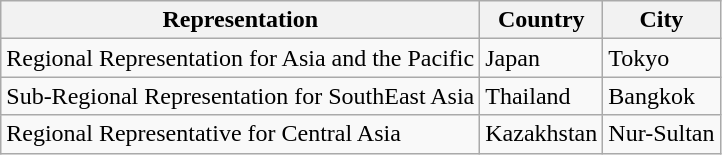<table class="wikitable">
<tr>
<th>Representation</th>
<th>Country</th>
<th>City</th>
</tr>
<tr>
<td>Regional Representation for Asia and the Pacific</td>
<td>Japan</td>
<td>Tokyo</td>
</tr>
<tr>
<td>Sub-Regional Representation for SouthEast Asia</td>
<td>Thailand</td>
<td>Bangkok</td>
</tr>
<tr>
<td>Regional Representative for Central Asia</td>
<td>Kazakhstan</td>
<td>Nur-Sultan</td>
</tr>
</table>
